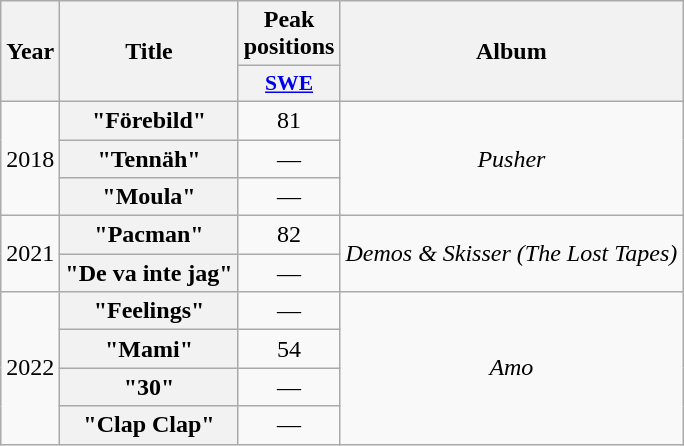<table class="wikitable plainrowheaders" style="text-align:center">
<tr>
<th scope="col" rowspan="2">Year</th>
<th scope="col" rowspan="2">Title</th>
<th scope="col" colspan="1">Peak positions</th>
<th scope="col" rowspan="2">Album</th>
</tr>
<tr>
<th scope="col" style="width:3em;font-size:90%;"><a href='#'>SWE</a><br></th>
</tr>
<tr>
<td rowspan="3">2018</td>
<th scope="row">"Förebild"</th>
<td>81</td>
<td rowspan="3"><em>Pusher</em></td>
</tr>
<tr>
<th scope="row">"Tennäh"</th>
<td>—</td>
</tr>
<tr>
<th scope="row">"Moula"</th>
<td>—</td>
</tr>
<tr>
<td rowspan="2">2021</td>
<th scope="row">"Pacman"</th>
<td>82<br></td>
<td rowspan="2"><em>Demos & Skisser (The Lost Tapes)</em></td>
</tr>
<tr>
<th scope="row">"De va inte jag"</th>
<td>—</td>
</tr>
<tr>
<td rowspan="4">2022</td>
<th scope="row">"Feelings"<br></th>
<td>—</td>
<td rowspan="4"><em>Amo</em></td>
</tr>
<tr>
<th scope="row">"Mami"<br></th>
<td>54<br></td>
</tr>
<tr>
<th scope="row">"30"<br></th>
<td>—</td>
</tr>
<tr>
<th scope="row">"Clap Clap"<br></th>
<td>—</td>
</tr>
</table>
